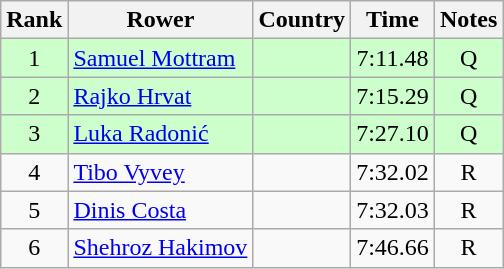<table class="wikitable" style="text-align:center">
<tr>
<th>Rank</th>
<th>Rower</th>
<th>Country</th>
<th>Time</th>
<th>Notes</th>
</tr>
<tr bgcolor=ccffcc>
<td>1</td>
<td align="left"><a href='#'>Samuel Mottram</a></td>
<td align="left"></td>
<td>7:11.48</td>
<td>Q</td>
</tr>
<tr bgcolor=ccffcc>
<td>2</td>
<td align="left"><a href='#'>Rajko Hrvat</a></td>
<td align="left"></td>
<td>7:15.29</td>
<td>Q</td>
</tr>
<tr bgcolor=ccffcc>
<td>3</td>
<td align="left"><a href='#'>Luka Radonić</a></td>
<td align="left"></td>
<td>7:27.10</td>
<td>Q</td>
</tr>
<tr>
<td>4</td>
<td align="left"><a href='#'>Tibo Vyvey</a></td>
<td align="left"></td>
<td>7:32.02</td>
<td>R</td>
</tr>
<tr>
<td>5</td>
<td align="left"><a href='#'>Dinis Costa</a></td>
<td align="left"></td>
<td>7:32.03</td>
<td>R</td>
</tr>
<tr>
<td>6</td>
<td align="left"><a href='#'>Shehroz Hakimov</a></td>
<td align="left"></td>
<td>7:46.66</td>
<td>R</td>
</tr>
</table>
